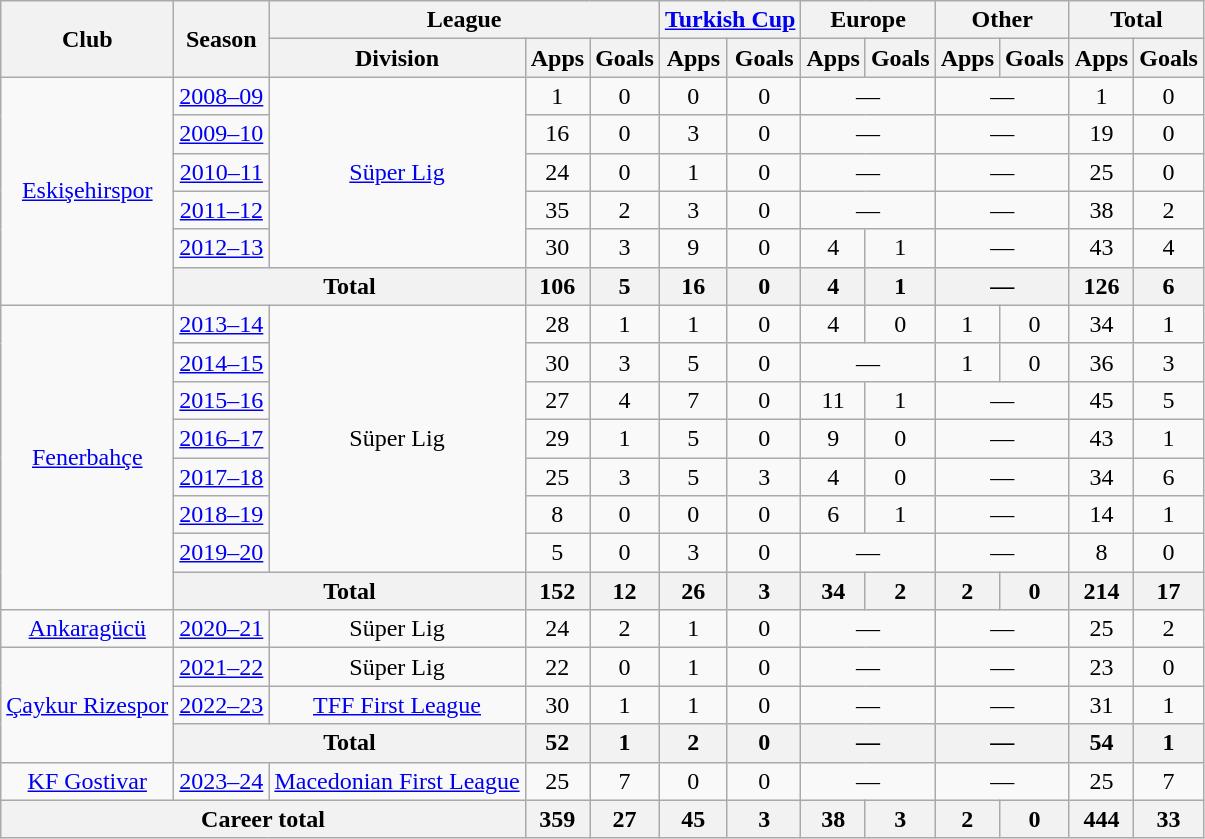<table class="wikitable" style="text-align:center">
<tr>
<th rowspan="2">Club</th>
<th rowspan="2">Season</th>
<th colspan="3">League</th>
<th colspan="2"><a href='#'>Turkish Cup</a></th>
<th colspan="2">Europe</th>
<th colspan="2">Other</th>
<th colspan="2">Total</th>
</tr>
<tr>
<th>Division</th>
<th>Apps</th>
<th>Goals</th>
<th>Apps</th>
<th>Goals</th>
<th>Apps</th>
<th>Goals</th>
<th>Apps</th>
<th>Goals</th>
<th>Apps</th>
<th>Goals</th>
</tr>
<tr>
<td rowspan="6"><a href='#'>Eskişehirspor</a></td>
<td><a href='#'>2008–09</a></td>
<td rowspan="5"><a href='#'>Süper Lig</a></td>
<td>1</td>
<td>0</td>
<td>0</td>
<td>0</td>
<td colspan="2">—</td>
<td colspan="2">—</td>
<td>1</td>
<td>0</td>
</tr>
<tr>
<td><a href='#'>2009–10</a></td>
<td>16</td>
<td>0</td>
<td>3</td>
<td>0</td>
<td colspan="2">—</td>
<td colspan="2">—</td>
<td>19</td>
<td>0</td>
</tr>
<tr>
<td><a href='#'>2010–11</a></td>
<td>24</td>
<td>0</td>
<td>1</td>
<td>0</td>
<td colspan="2">—</td>
<td colspan="2">—</td>
<td>25</td>
<td>0</td>
</tr>
<tr>
<td><a href='#'>2011–12</a></td>
<td>35</td>
<td>2</td>
<td>3</td>
<td>0</td>
<td colspan="2">—</td>
<td colspan="2">—</td>
<td>38</td>
<td>2</td>
</tr>
<tr>
<td><a href='#'>2012–13</a></td>
<td>30</td>
<td>3</td>
<td>9</td>
<td>0</td>
<td>4</td>
<td>1</td>
<td colspan="2">—</td>
<td>43</td>
<td>4</td>
</tr>
<tr>
<th colspan="2">Total</th>
<th>106</th>
<th>5</th>
<th>16</th>
<th>0</th>
<th>4</th>
<th>1</th>
<th colspan="2">—</th>
<th>126</th>
<th>6</th>
</tr>
<tr>
<td rowspan="8"><a href='#'>Fenerbahçe</a></td>
<td><a href='#'>2013–14</a></td>
<td rowspan="7">Süper Lig</td>
<td>28</td>
<td>1</td>
<td>1</td>
<td>0</td>
<td>4</td>
<td>0</td>
<td>1</td>
<td>0</td>
<td>34</td>
<td>1</td>
</tr>
<tr>
<td><a href='#'>2014–15</a></td>
<td>30</td>
<td>3</td>
<td>5</td>
<td>0</td>
<td colspan="2">—</td>
<td>1</td>
<td>0</td>
<td>36</td>
<td>3</td>
</tr>
<tr>
<td><a href='#'>2015–16</a></td>
<td>27</td>
<td>4</td>
<td>7</td>
<td>0</td>
<td>11</td>
<td>1</td>
<td colspan="2">—</td>
<td>45</td>
<td>5</td>
</tr>
<tr>
<td><a href='#'>2016–17</a></td>
<td>29</td>
<td>1</td>
<td>5</td>
<td>0</td>
<td>9</td>
<td>0</td>
<td colspan="2">—</td>
<td>43</td>
<td>1</td>
</tr>
<tr>
<td><a href='#'>2017–18</a></td>
<td>25</td>
<td>3</td>
<td>5</td>
<td>3</td>
<td>4</td>
<td>0</td>
<td colspan="2">—</td>
<td>34</td>
<td>6</td>
</tr>
<tr>
<td><a href='#'>2018–19</a></td>
<td>8</td>
<td>0</td>
<td>0</td>
<td>0</td>
<td>6</td>
<td>1</td>
<td colspan="2">—</td>
<td>14</td>
<td>1</td>
</tr>
<tr>
<td><a href='#'>2019–20</a></td>
<td>5</td>
<td>0</td>
<td>3</td>
<td>0</td>
<td colspan="2">—</td>
<td colspan="2">—</td>
<td>8</td>
<td>0</td>
</tr>
<tr>
<th colspan="2">Total</th>
<th>152</th>
<th>12</th>
<th>26</th>
<th>3</th>
<th>34</th>
<th>2</th>
<th>2</th>
<th>0</th>
<th>214</th>
<th>17</th>
</tr>
<tr>
<td><a href='#'>Ankaragücü</a></td>
<td><a href='#'>2020–21</a></td>
<td>Süper Lig</td>
<td>24</td>
<td>2</td>
<td>1</td>
<td>0</td>
<td colspan="2">—</td>
<td colspan="2">—</td>
<td>25</td>
<td>2</td>
</tr>
<tr>
<td rowspan="3"><a href='#'>Çaykur Rizespor</a></td>
<td><a href='#'>2021–22</a></td>
<td>Süper Lig</td>
<td>22</td>
<td>0</td>
<td>1</td>
<td>0</td>
<td colspan="2">—</td>
<td colspan="2">—</td>
<td>23</td>
<td>0</td>
</tr>
<tr>
<td><a href='#'>2022–23</a></td>
<td><a href='#'>TFF First League</a></td>
<td>30</td>
<td>1</td>
<td>1</td>
<td>0</td>
<td colspan="2">—</td>
<td colspan="2">—</td>
<td>31</td>
<td>1</td>
</tr>
<tr>
<th colspan="2">Total</th>
<th>52</th>
<th>1</th>
<th>2</th>
<th>0</th>
<th colspan="2">—</th>
<th colspan="2">—</th>
<th>54</th>
<th>1</th>
</tr>
<tr>
<td><a href='#'>KF Gostivar</a></td>
<td><a href='#'>2023–24</a></td>
<td><a href='#'>Macedonian First League</a></td>
<td>25</td>
<td>7</td>
<td>0</td>
<td>0</td>
<td colspan="2">—</td>
<td colspan="2">—</td>
<td>25</td>
<td>7</td>
</tr>
<tr>
<th colspan="3">Career total</th>
<th>359</th>
<th>27</th>
<th>45</th>
<th>3</th>
<th>38</th>
<th>3</th>
<th>2</th>
<th>0</th>
<th>444</th>
<th>33</th>
</tr>
</table>
